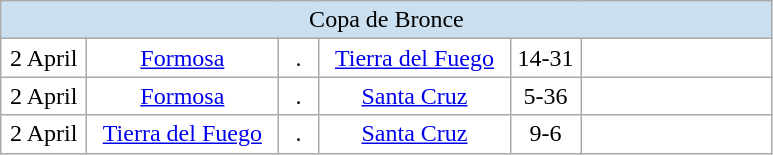<table class="wikitable" style="text-align:center">
<tr style="background:#cadff0;">
<td style="text-align:center;" colspan="6">Copa de Bronce</td>
</tr>
<tr style="background:#fff;">
<td width=50>2 April</td>
<td width=120><a href='#'>Formosa</a></td>
<td width=20>.</td>
<td width=120><a href='#'>Tierra del Fuego</a></td>
<td width=40>14-31</td>
<td width=120></td>
</tr>
<tr style="background:#fff;">
<td width=50>2 April</td>
<td width=120><a href='#'>Formosa</a></td>
<td width=20>.</td>
<td width=120><a href='#'>Santa Cruz</a></td>
<td width=40>5-36</td>
<td width=120></td>
</tr>
<tr style="background:#fff;">
<td width=50>2 April</td>
<td width=120><a href='#'>Tierra del Fuego</a></td>
<td width=20>.</td>
<td width=120><a href='#'>Santa Cruz</a></td>
<td width=40>9-6</td>
<td width=120></td>
</tr>
</table>
